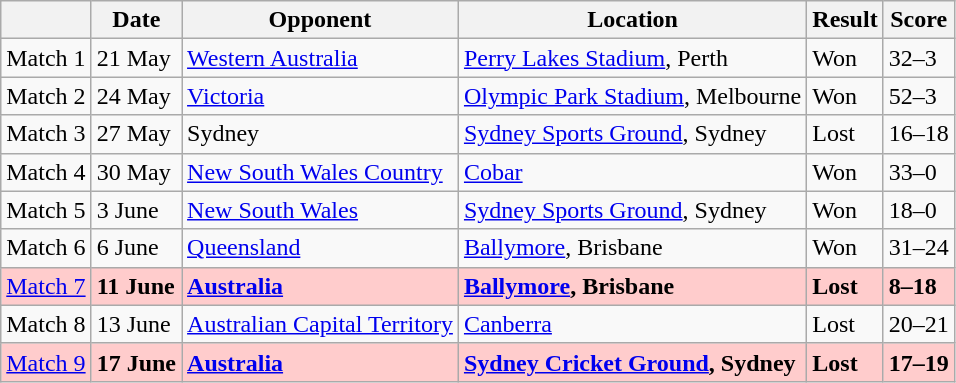<table class="wikitable">
<tr>
<th></th>
<th>Date</th>
<th>Opponent</th>
<th>Location</th>
<th>Result</th>
<th>Score</th>
</tr>
<tr>
<td>Match 1</td>
<td>21 May</td>
<td><a href='#'>Western Australia</a></td>
<td><a href='#'>Perry Lakes Stadium</a>, Perth</td>
<td>Won</td>
<td>32–3</td>
</tr>
<tr>
<td>Match 2</td>
<td>24 May</td>
<td><a href='#'>Victoria</a></td>
<td><a href='#'>Olympic Park Stadium</a>, Melbourne</td>
<td>Won</td>
<td>52–3</td>
</tr>
<tr>
<td>Match 3</td>
<td>27 May</td>
<td>Sydney</td>
<td><a href='#'>Sydney Sports Ground</a>, Sydney</td>
<td>Lost</td>
<td>16–18</td>
</tr>
<tr>
<td>Match 4</td>
<td>30 May</td>
<td><a href='#'>New South Wales Country</a></td>
<td><a href='#'>Cobar</a></td>
<td>Won</td>
<td>33–0</td>
</tr>
<tr>
<td>Match 5</td>
<td>3 June</td>
<td><a href='#'>New South Wales</a></td>
<td><a href='#'>Sydney Sports Ground</a>, Sydney</td>
<td>Won</td>
<td>18–0</td>
</tr>
<tr>
<td>Match 6</td>
<td>6 June</td>
<td><a href='#'>Queensland</a></td>
<td><a href='#'>Ballymore</a>, Brisbane</td>
<td>Won</td>
<td>31–24</td>
</tr>
<tr bgcolor="#ffcccc">
<td><a href='#'>Match 7</a></td>
<td><strong>11 June</strong></td>
<td><strong><a href='#'>Australia</a></strong></td>
<td><strong><a href='#'>Ballymore</a>, Brisbane</strong></td>
<td><strong>Lost</strong></td>
<td><strong>8–18</strong></td>
</tr>
<tr>
<td>Match 8</td>
<td>13 June</td>
<td><a href='#'>Australian Capital Territory</a></td>
<td><a href='#'>Canberra</a></td>
<td>Lost</td>
<td>20–21</td>
</tr>
<tr bgcolor="#ffcccc">
<td><a href='#'>Match 9</a></td>
<td><strong>17 June</strong></td>
<td><strong><a href='#'>Australia</a></strong></td>
<td><strong><a href='#'>Sydney Cricket Ground</a>, Sydney</strong></td>
<td><strong>Lost</strong></td>
<td><strong>17–19</strong></td>
</tr>
</table>
